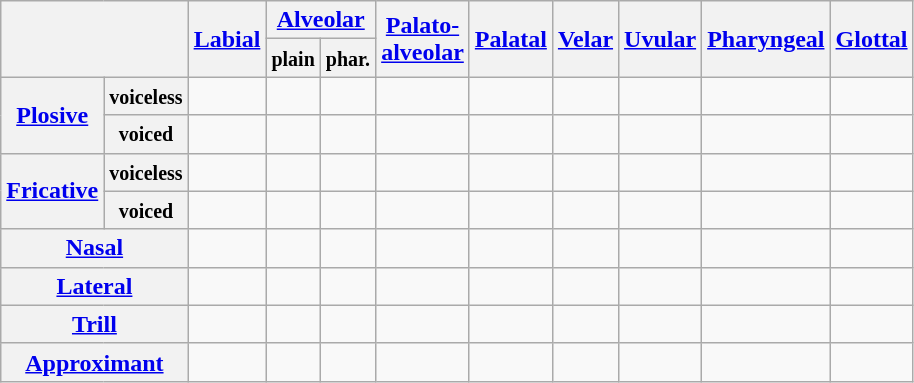<table class="wikitable" style="text-align:center">
<tr>
<th colspan="2" rowspan="2"></th>
<th rowspan="2"><a href='#'>Labial</a></th>
<th colspan="2"><a href='#'>Alveolar</a></th>
<th rowspan="2"><a href='#'>Palato-<br>alveolar</a></th>
<th rowspan="2"><a href='#'>Palatal</a></th>
<th rowspan="2"><a href='#'>Velar</a></th>
<th rowspan="2"><a href='#'>Uvular</a></th>
<th rowspan="2"><a href='#'>Pharyngeal</a></th>
<th rowspan="2"><a href='#'>Glottal</a></th>
</tr>
<tr>
<th><small>plain</small></th>
<th><small>phar.</small></th>
</tr>
<tr>
<th rowspan="2"><a href='#'>Plosive</a></th>
<th><small>voiceless</small></th>
<td></td>
<td></td>
<td></td>
<td></td>
<td></td>
<td></td>
<td></td>
<td></td>
<td></td>
</tr>
<tr>
<th><small>voiced</small></th>
<td></td>
<td></td>
<td></td>
<td></td>
<td></td>
<td></td>
<td></td>
<td></td>
<td></td>
</tr>
<tr>
<th rowspan="2"><a href='#'>Fricative</a></th>
<th><small>voiceless</small></th>
<td></td>
<td></td>
<td></td>
<td></td>
<td></td>
<td></td>
<td></td>
<td></td>
<td></td>
</tr>
<tr>
<th><small>voiced</small></th>
<td></td>
<td></td>
<td></td>
<td></td>
<td></td>
<td></td>
<td></td>
<td></td>
<td></td>
</tr>
<tr>
<th colspan="2"><a href='#'>Nasal</a></th>
<td></td>
<td></td>
<td></td>
<td></td>
<td></td>
<td></td>
<td></td>
<td></td>
<td></td>
</tr>
<tr>
<th colspan="2"><a href='#'>Lateral</a></th>
<td></td>
<td></td>
<td></td>
<td></td>
<td></td>
<td></td>
<td></td>
<td></td>
<td></td>
</tr>
<tr>
<th colspan="2"><a href='#'>Trill</a></th>
<td></td>
<td></td>
<td></td>
<td></td>
<td></td>
<td></td>
<td></td>
<td></td>
<td></td>
</tr>
<tr>
<th colspan="2"><a href='#'>Approximant</a></th>
<td></td>
<td></td>
<td></td>
<td></td>
<td></td>
<td></td>
<td></td>
<td></td>
<td></td>
</tr>
</table>
